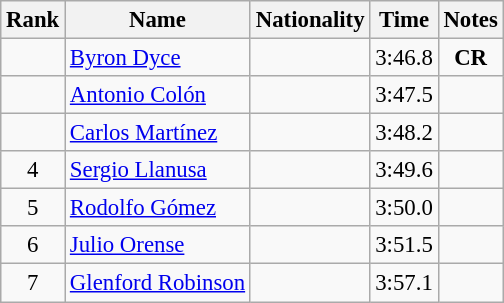<table class="wikitable sortable" style="text-align:center;font-size:95%">
<tr>
<th>Rank</th>
<th>Name</th>
<th>Nationality</th>
<th>Time</th>
<th>Notes</th>
</tr>
<tr>
<td></td>
<td align=left><a href='#'>Byron Dyce</a></td>
<td align=left></td>
<td>3:46.8</td>
<td><strong>CR</strong></td>
</tr>
<tr>
<td></td>
<td align=left><a href='#'>Antonio Colón</a></td>
<td align=left></td>
<td>3:47.5</td>
<td></td>
</tr>
<tr>
<td></td>
<td align=left><a href='#'>Carlos Martínez</a></td>
<td align=left></td>
<td>3:48.2</td>
<td></td>
</tr>
<tr>
<td>4</td>
<td align=left><a href='#'>Sergio Llanusa</a></td>
<td align=left></td>
<td>3:49.6</td>
<td></td>
</tr>
<tr>
<td>5</td>
<td align=left><a href='#'>Rodolfo Gómez</a></td>
<td align=left></td>
<td>3:50.0</td>
<td></td>
</tr>
<tr>
<td>6</td>
<td align=left><a href='#'>Julio Orense</a></td>
<td align=left></td>
<td>3:51.5</td>
<td></td>
</tr>
<tr>
<td>7</td>
<td align=left><a href='#'>Glenford Robinson</a></td>
<td align=left></td>
<td>3:57.1</td>
<td></td>
</tr>
</table>
